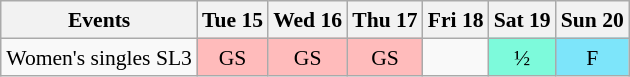<table class="wikitable" style="margin:0.5em auto; font-size:90%; line-height:1.25em; text-align:center">
<tr>
<th>Events</th>
<th>Tue 15</th>
<th>Wed 16</th>
<th>Thu 17</th>
<th>Fri 18</th>
<th>Sat 19</th>
<th>Sun 20</th>
</tr>
<tr>
<td align="left">Women's singles SL3</td>
<td bgcolor="#FFBBBB">GS</td>
<td bgcolor="#FFBBBB">GS</td>
<td bgcolor="#FFBBBB">GS</td>
<td></td>
<td bgcolor="#7DFADB">½</td>
<td bgcolor="#7DE5FA">F</td>
</tr>
</table>
